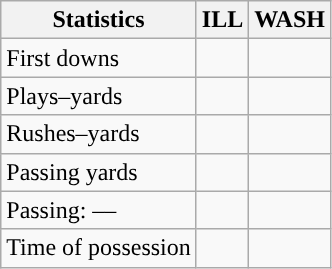<table class="wikitable" style="float:left">
<tr>
<th>Statistics</th>
<th>ILL</th>
<th>WASH</th>
</tr>
<tr>
<td>First downs</td>
<td></td>
<td></td>
</tr>
<tr>
<td>Plays–yards</td>
<td></td>
<td></td>
</tr>
<tr>
<td>Rushes–yards</td>
<td></td>
<td></td>
</tr>
<tr>
<td>Passing yards</td>
<td></td>
<td></td>
</tr>
<tr>
<td>Passing: ––</td>
<td></td>
<td></td>
</tr>
<tr>
<td>Time of possession</td>
<td></td>
<td></td>
</tr>
</table>
